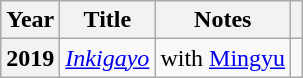<table class="wikitable plainrowheaders">
<tr>
<th scope="col">Year</th>
<th scope="col">Title</th>
<th scope="col">Notes</th>
<th scope="col" class="unsortable"></th>
</tr>
<tr>
<th scope="row">2019</th>
<td><em><a href='#'>Inkigayo</a></em></td>
<td>with <a href='#'>Mingyu</a></td>
<td style="text-align:center"></td>
</tr>
</table>
